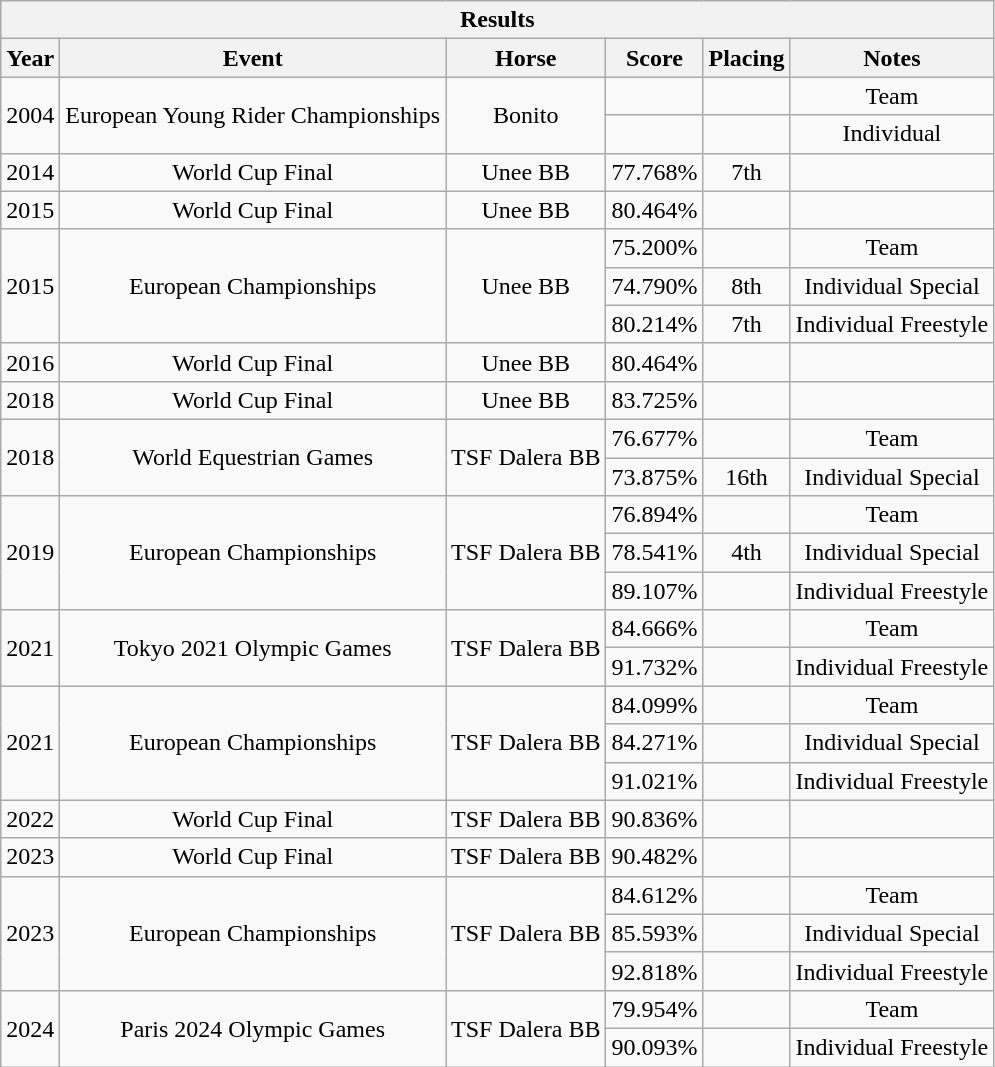<table class="wikitable" style="text-align:center">
<tr>
<th colspan="12" align="center"><strong>Results</strong></th>
</tr>
<tr>
<th>Year</th>
<th>Event</th>
<th>Horse</th>
<th>Score</th>
<th>Placing</th>
<th>Notes</th>
</tr>
<tr>
<td rowspan="2">2004</td>
<td rowspan="2">European Young Rider Championships</td>
<td rowspan="2">Bonito</td>
<td></td>
<td></td>
<td>Team</td>
</tr>
<tr>
<td></td>
<td></td>
<td>Individual</td>
</tr>
<tr>
<td>2014</td>
<td>World Cup Final</td>
<td>Unee BB</td>
<td>77.768%</td>
<td>7th</td>
<td></td>
</tr>
<tr>
<td>2015</td>
<td>World Cup Final</td>
<td>Unee BB</td>
<td>80.464%</td>
<td></td>
<td></td>
</tr>
<tr>
<td rowspan="3">2015</td>
<td rowspan="3">European Championships</td>
<td rowspan="3">Unee BB</td>
<td>75.200%</td>
<td></td>
<td>Team</td>
</tr>
<tr>
<td>74.790%</td>
<td>8th</td>
<td>Individual Special</td>
</tr>
<tr>
<td>80.214%</td>
<td>7th</td>
<td>Individual Freestyle</td>
</tr>
<tr>
<td>2016</td>
<td>World Cup Final</td>
<td>Unee BB</td>
<td>80.464%</td>
<td></td>
<td></td>
</tr>
<tr>
<td>2018</td>
<td>World Cup Final</td>
<td>Unee BB</td>
<td>83.725%</td>
<td></td>
<td></td>
</tr>
<tr>
<td rowspan="2">2018</td>
<td rowspan="2">World Equestrian Games</td>
<td rowspan="2">TSF Dalera BB</td>
<td>76.677%</td>
<td></td>
<td>Team</td>
</tr>
<tr>
<td>73.875%</td>
<td>16th</td>
<td>Individual Special</td>
</tr>
<tr>
<td rowspan="3">2019</td>
<td rowspan="3">European Championships</td>
<td rowspan="3">TSF Dalera BB</td>
<td>76.894%</td>
<td></td>
<td>Team</td>
</tr>
<tr>
<td>78.541%</td>
<td>4th</td>
<td>Individual Special</td>
</tr>
<tr>
<td>89.107%</td>
<td></td>
<td>Individual Freestyle</td>
</tr>
<tr>
<td rowspan="2">2021</td>
<td rowspan="2">Tokyo 2021 Olympic Games</td>
<td rowspan="2">TSF Dalera BB</td>
<td>84.666%</td>
<td></td>
<td>Team</td>
</tr>
<tr>
<td>91.732%</td>
<td></td>
<td>Individual Freestyle</td>
</tr>
<tr>
<td rowspan="3">2021</td>
<td rowspan="3">European Championships</td>
<td rowspan="3">TSF Dalera BB</td>
<td>84.099%</td>
<td></td>
<td>Team</td>
</tr>
<tr>
<td>84.271%</td>
<td></td>
<td>Individual Special</td>
</tr>
<tr>
<td>91.021%</td>
<td></td>
<td>Individual Freestyle</td>
</tr>
<tr>
<td>2022</td>
<td>World Cup Final</td>
<td>TSF Dalera BB</td>
<td>90.836%</td>
<td></td>
<td></td>
</tr>
<tr>
<td>2023</td>
<td>World Cup Final</td>
<td>TSF Dalera BB</td>
<td>90.482%</td>
<td></td>
<td></td>
</tr>
<tr>
<td rowspan="3">2023</td>
<td rowspan="3">European Championships</td>
<td rowspan="3">TSF Dalera BB</td>
<td>84.612%</td>
<td></td>
<td>Team</td>
</tr>
<tr>
<td>85.593%</td>
<td></td>
<td>Individual Special</td>
</tr>
<tr>
<td>92.818%</td>
<td></td>
<td>Individual Freestyle</td>
</tr>
<tr>
<td rowspan="2">2024</td>
<td rowspan="2">Paris 2024 Olympic Games</td>
<td rowspan="2">TSF Dalera BB</td>
<td>79.954%</td>
<td></td>
<td>Team</td>
</tr>
<tr>
<td>90.093%</td>
<td></td>
<td>Individual Freestyle</td>
</tr>
</table>
